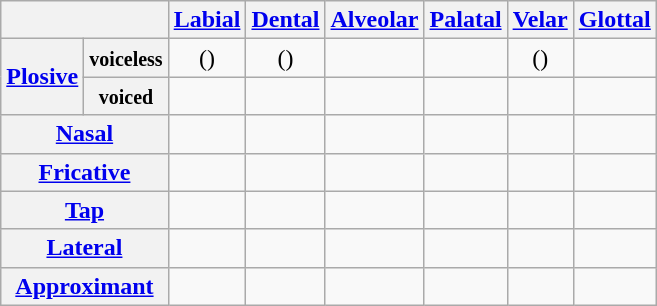<table class="wikitable" style="text-align:center">
<tr>
<th colspan="2"></th>
<th><a href='#'>Labial</a></th>
<th><a href='#'>Dental</a></th>
<th><a href='#'>Alveolar</a></th>
<th><a href='#'>Palatal</a></th>
<th><a href='#'>Velar</a></th>
<th><a href='#'>Glottal</a></th>
</tr>
<tr>
<th rowspan="2"><a href='#'>Plosive</a></th>
<th><small>voiceless</small></th>
<td> ()</td>
<td> ()</td>
<td></td>
<td></td>
<td> ()</td>
<td></td>
</tr>
<tr>
<th><small>voiced</small></th>
<td></td>
<td></td>
<td></td>
<td></td>
<td></td>
<td></td>
</tr>
<tr>
<th colspan="2"><a href='#'>Nasal</a></th>
<td style="width:20px; border-right:0;"></td>
<td></td>
<td style="width:20px; border-right:0;"></td>
<td></td>
<td style="width:20px; border-right:0;"></td>
<td></td>
</tr>
<tr>
<th colspan="2"><a href='#'>Fricative</a></th>
<td></td>
<td></td>
<td></td>
<td></td>
<td></td>
<td></td>
</tr>
<tr>
<th colspan="2"><a href='#'>Tap</a></th>
<td></td>
<td></td>
<td></td>
<td></td>
<td></td>
<td></td>
</tr>
<tr>
<th colspan="2"><a href='#'>Lateral</a></th>
<td></td>
<td></td>
<td></td>
<td></td>
<td></td>
<td></td>
</tr>
<tr>
<th colspan="2"><a href='#'>Approximant</a></th>
<td></td>
<td></td>
<td></td>
<td></td>
<td></td>
<td></td>
</tr>
</table>
